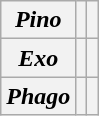<table class="wikitable" style="text-align:right">
<tr>
<th><em>Pino</em></th>
<th></th>
<th></th>
</tr>
<tr>
<th><em>Exo</em></th>
<th></th>
<th></th>
</tr>
<tr>
<th><em>Phago</em></th>
<th></th>
<th></th>
</tr>
</table>
